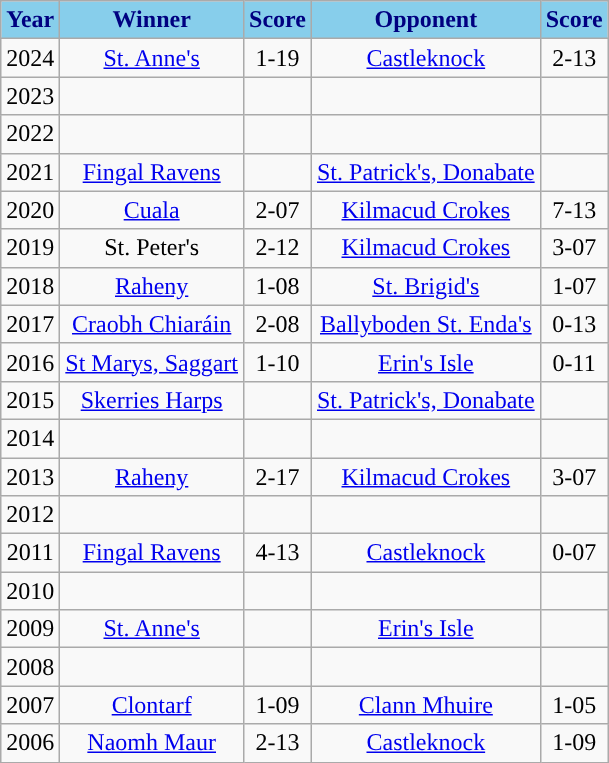<table class="wikitable" style="text-align:center;">
<tr>
<th style="background:skyblue;color:navy;">Year</th>
<th style="background:skyblue;color:navy;">Winner</th>
<th style="background:skyblue;color:navy;">Score</th>
<th style="background:skyblue;color:navy;">Opponent</th>
<th style="background:skyblue;color:navy;">Score</th>
</tr>
<tr>
<td>2024</td>
<td><a href='#'>St. Anne's</a></td>
<td>1-19</td>
<td><a href='#'>Castleknock</a></td>
<td>2-13</td>
</tr>
<tr>
<td>2023</td>
<td></td>
<td></td>
<td></td>
<td></td>
</tr>
<tr>
<td>2022</td>
<td></td>
<td></td>
<td></td>
<td></td>
</tr>
<tr>
<td>2021</td>
<td><a href='#'>Fingal Ravens</a></td>
<td></td>
<td><a href='#'>St. Patrick's, Donabate</a></td>
<td></td>
</tr>
<tr>
<td>2020</td>
<td><a href='#'>Cuala</a></td>
<td>2-07</td>
<td><a href='#'>Kilmacud Crokes</a></td>
<td>7-13</td>
</tr>
<tr>
<td>2019</td>
<td>St. Peter's</td>
<td>2-12</td>
<td><a href='#'>Kilmacud Crokes</a></td>
<td>3-07</td>
</tr>
<tr>
<td>2018</td>
<td><a href='#'>Raheny</a></td>
<td>1-08</td>
<td><a href='#'>St. Brigid's</a></td>
<td>1-07</td>
</tr>
<tr>
<td>2017</td>
<td><a href='#'>Craobh Chiaráin</a></td>
<td>2-08</td>
<td><a href='#'>Ballyboden St. Enda's</a></td>
<td>0-13</td>
</tr>
<tr>
<td>2016</td>
<td><a href='#'>St Marys, Saggart</a></td>
<td>1-10</td>
<td><a href='#'>Erin's Isle</a></td>
<td>0-11</td>
</tr>
<tr>
<td>2015</td>
<td><a href='#'>Skerries Harps</a></td>
<td></td>
<td><a href='#'>St. Patrick's, Donabate</a></td>
<td></td>
</tr>
<tr>
<td>2014</td>
<td></td>
<td></td>
<td></td>
<td></td>
</tr>
<tr>
<td>2013</td>
<td><a href='#'>Raheny</a></td>
<td>2-17</td>
<td><a href='#'>Kilmacud Crokes</a></td>
<td>3-07</td>
</tr>
<tr>
<td>2012</td>
<td></td>
<td></td>
<td></td>
<td></td>
</tr>
<tr>
<td>2011</td>
<td><a href='#'>Fingal Ravens</a></td>
<td>4-13</td>
<td><a href='#'>Castleknock</a></td>
<td>0-07</td>
</tr>
<tr>
<td>2010</td>
<td></td>
<td></td>
<td></td>
<td></td>
</tr>
<tr>
<td>2009</td>
<td><a href='#'>St. Anne's</a></td>
<td></td>
<td><a href='#'>Erin's Isle</a></td>
<td></td>
</tr>
<tr>
<td>2008</td>
<td></td>
<td></td>
<td></td>
<td></td>
</tr>
<tr>
<td>2007</td>
<td><a href='#'>Clontarf</a></td>
<td>1-09</td>
<td><a href='#'>Clann Mhuire</a></td>
<td>1-05</td>
</tr>
<tr>
<td>2006</td>
<td><a href='#'>Naomh Maur</a></td>
<td>2-13</td>
<td><a href='#'>Castleknock</a></td>
<td>1-09</td>
</tr>
</table>
